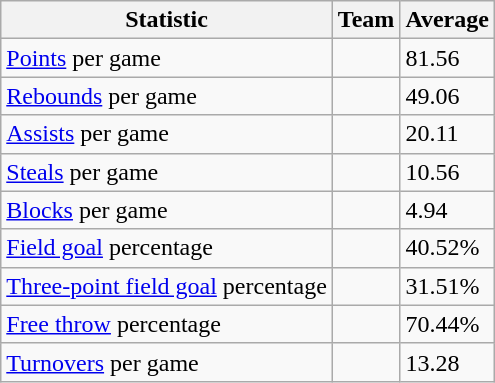<table class="wikitable">
<tr>
<th>Statistic</th>
<th>Team</th>
<th>Average</th>
</tr>
<tr>
<td><a href='#'>Points</a> per game</td>
<td></td>
<td>81.56</td>
</tr>
<tr>
<td><a href='#'>Rebounds</a> per game</td>
<td></td>
<td>49.06</td>
</tr>
<tr>
<td><a href='#'>Assists</a> per game</td>
<td></td>
<td>20.11</td>
</tr>
<tr>
<td><a href='#'>Steals</a> per game</td>
<td></td>
<td>10.56</td>
</tr>
<tr>
<td><a href='#'>Blocks</a> per game</td>
<td></td>
<td>4.94</td>
</tr>
<tr>
<td><a href='#'>Field goal</a> percentage</td>
<td></td>
<td>40.52%</td>
</tr>
<tr>
<td><a href='#'>Three-point field goal</a> percentage</td>
<td></td>
<td>31.51%</td>
</tr>
<tr>
<td><a href='#'>Free throw</a> percentage</td>
<td></td>
<td>70.44%</td>
</tr>
<tr>
<td><a href='#'>Turnovers</a> per game</td>
<td></td>
<td>13.28</td>
</tr>
</table>
